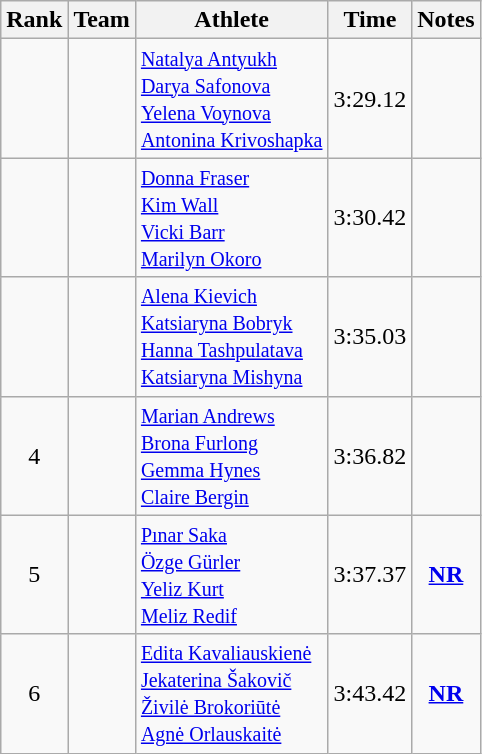<table class="wikitable sortable" style="text-align:center">
<tr>
<th>Rank</th>
<th>Team</th>
<th>Athlete</th>
<th>Time</th>
<th>Notes</th>
</tr>
<tr>
<td></td>
<td align=left></td>
<td align=left><small><a href='#'>Natalya Antyukh</a><br><a href='#'>Darya Safonova</a><br><a href='#'>Yelena Voynova</a><br><a href='#'>Antonina Krivoshapka</a></small></td>
<td>3:29.12</td>
<td></td>
</tr>
<tr>
<td></td>
<td align=left></td>
<td align=left><small><a href='#'>Donna Fraser</a><br><a href='#'>Kim Wall</a><br><a href='#'>Vicki Barr</a><br><a href='#'>Marilyn Okoro</a></small></td>
<td>3:30.42</td>
<td></td>
</tr>
<tr>
<td></td>
<td align=left></td>
<td align=left><small><a href='#'>Alena Kievich</a><br><a href='#'>Katsiaryna Bobryk</a><br><a href='#'>Hanna Tashpulatava</a><br><a href='#'>Katsiaryna Mishyna</a></small></td>
<td>3:35.03</td>
<td></td>
</tr>
<tr>
<td>4</td>
<td align=left></td>
<td align=left><small><a href='#'>Marian Andrews</a><br><a href='#'>Brona Furlong</a><br><a href='#'>Gemma Hynes</a><br><a href='#'>Claire Bergin</a></small></td>
<td>3:36.82</td>
<td></td>
</tr>
<tr>
<td>5</td>
<td align=left></td>
<td align=left><small><a href='#'>Pınar Saka</a><br><a href='#'>Özge Gürler</a><br><a href='#'>Yeliz Kurt</a><br><a href='#'>Meliz Redif</a></small></td>
<td>3:37.37</td>
<td><strong><a href='#'>NR</a></strong></td>
</tr>
<tr>
<td>6</td>
<td align=left></td>
<td align=left><small><a href='#'>Edita Kavaliauskienė</a><br><a href='#'>Jekaterina Šakovič</a><br><a href='#'>Živilė Brokoriūtė</a><br><a href='#'>Agnė Orlauskaitė</a></small></td>
<td>3:43.42</td>
<td><strong><a href='#'>NR</a></strong></td>
</tr>
</table>
